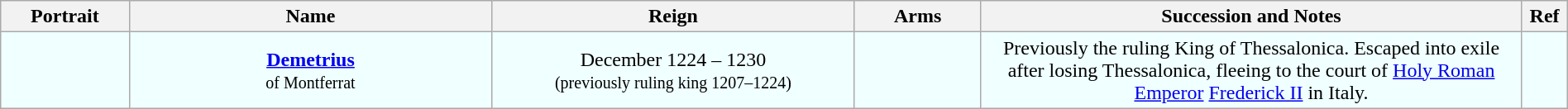<table class="wikitable" style="width:100%; text-align:center;">
<tr>
<th width="100">Portrait</th>
<th width="305">Name</th>
<th width="305">Reign</th>
<th width="100">Arms</th>
<th width="460">Succession and Notes</th>
<th width="30">Ref</th>
</tr>
<tr>
<td style="background:#F0FFFF;"></td>
<td style="background:#F0FFFF;"><strong><a href='#'>Demetrius</a></strong><br><small>of Montferrat</small></td>
<td style="background:#F0FFFF;">December 1224 – 1230<br><small>(previously ruling king 1207–1224)</small></td>
<td style="background:#F0FFFF;"></td>
<td style="background:#F0FFFF;">Previously the ruling King of Thessalonica. Escaped into exile after losing Thessalonica, fleeing to the court of <a href='#'>Holy Roman Emperor</a> <a href='#'>Frederick II</a> in Italy.</td>
<td style="background:#F0FFFF;"></td>
</tr>
</table>
